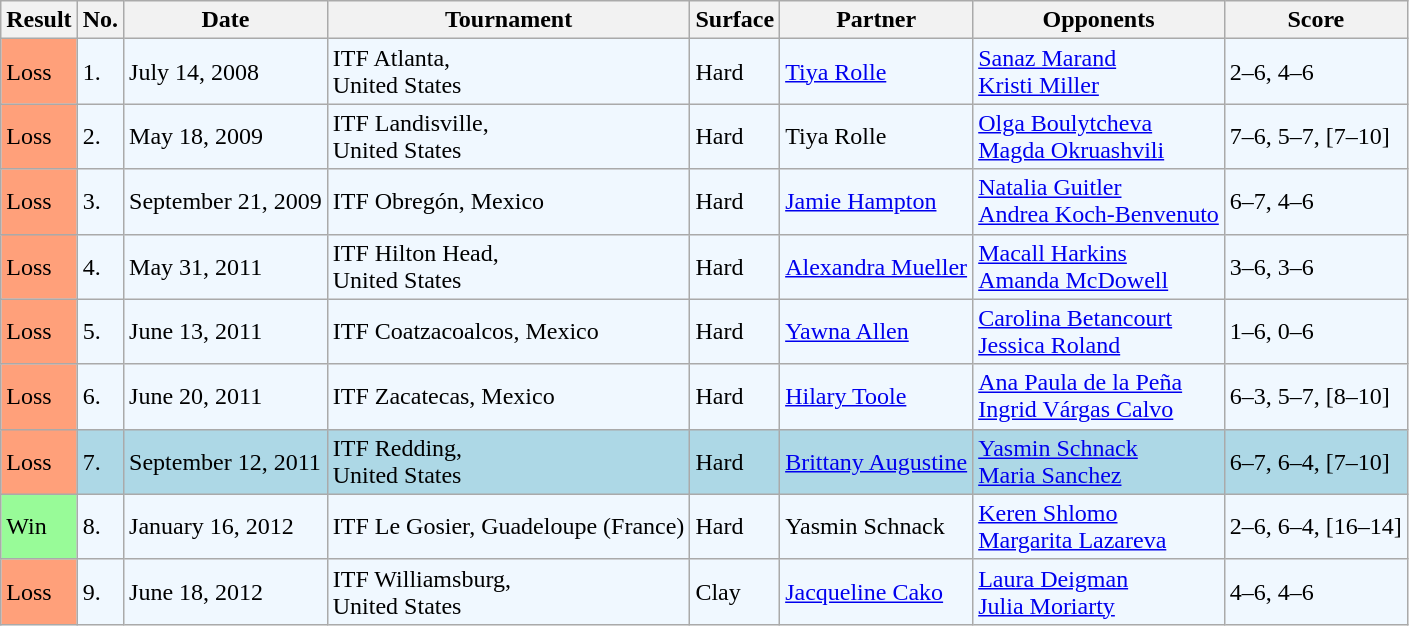<table class="sortable wikitable">
<tr>
<th>Result</th>
<th>No.</th>
<th>Date</th>
<th>Tournament</th>
<th>Surface</th>
<th>Partner</th>
<th>Opponents</th>
<th class="unsortable">Score</th>
</tr>
<tr style="background:#f0f8ff;">
<td bgcolor=FFA07A>Loss</td>
<td>1.</td>
<td>July 14, 2008</td>
<td>ITF Atlanta, <br>United States</td>
<td>Hard</td>
<td> <a href='#'>Tiya Rolle</a></td>
<td> <a href='#'>Sanaz Marand</a> <br>  <a href='#'>Kristi Miller</a></td>
<td>2–6, 4–6</td>
</tr>
<tr style="background:#f0f8ff;">
<td bgcolor=FFA07A>Loss</td>
<td>2.</td>
<td>May 18, 2009</td>
<td>ITF Landisville, <br>United States</td>
<td>Hard</td>
<td> Tiya Rolle</td>
<td> <a href='#'>Olga Boulytcheva</a> <br>  <a href='#'>Magda Okruashvili</a></td>
<td>7–6, 5–7, [7–10]</td>
</tr>
<tr style="background:#f0f8ff;">
<td bgcolor=FFA07A>Loss</td>
<td>3.</td>
<td>September 21, 2009</td>
<td>ITF Obregón, Mexico</td>
<td>Hard</td>
<td> <a href='#'>Jamie Hampton</a></td>
<td> <a href='#'>Natalia Guitler</a> <br>  <a href='#'>Andrea Koch-Benvenuto</a></td>
<td>6–7, 4–6</td>
</tr>
<tr style="background:#f0f8ff;">
<td bgcolor=FFA07A>Loss</td>
<td>4.</td>
<td>May 31, 2011</td>
<td>ITF Hilton Head, <br>United States</td>
<td>Hard</td>
<td> <a href='#'>Alexandra Mueller</a></td>
<td> <a href='#'>Macall Harkins</a> <br>  <a href='#'>Amanda McDowell</a></td>
<td>3–6, 3–6</td>
</tr>
<tr style="background:#f0f8ff;">
<td bgcolor=FFA07A>Loss</td>
<td>5.</td>
<td>June 13, 2011</td>
<td>ITF Coatzacoalcos, Mexico</td>
<td>Hard</td>
<td> <a href='#'>Yawna Allen</a></td>
<td> <a href='#'>Carolina Betancourt</a> <br>  <a href='#'>Jessica Roland</a></td>
<td>1–6, 0–6</td>
</tr>
<tr style="background:#f0f8ff;">
<td bgcolor=FFA07A>Loss</td>
<td>6.</td>
<td>June 20, 2011</td>
<td>ITF Zacatecas, Mexico</td>
<td>Hard</td>
<td> <a href='#'>Hilary Toole</a></td>
<td> <a href='#'>Ana Paula de la Peña</a> <br>  <a href='#'>Ingrid Várgas Calvo</a></td>
<td>6–3, 5–7, [8–10]</td>
</tr>
<tr style="background:lightblue;">
<td style="background:#ffa07a;">Loss</td>
<td>7.</td>
<td>September 12, 2011</td>
<td>ITF Redding, <br>United States</td>
<td>Hard</td>
<td> <a href='#'>Brittany Augustine</a></td>
<td> <a href='#'>Yasmin Schnack</a> <br>  <a href='#'>Maria Sanchez</a></td>
<td>6–7, 6–4, [7–10]</td>
</tr>
<tr style="background:#f0f8ff;">
<td style="background:#98fb98;">Win</td>
<td>8.</td>
<td>January 16, 2012</td>
<td>ITF Le Gosier, Guadeloupe (France)</td>
<td>Hard</td>
<td> Yasmin Schnack</td>
<td> <a href='#'>Keren Shlomo</a> <br> <a href='#'>Margarita Lazareva</a></td>
<td>2–6, 6–4, [16–14]</td>
</tr>
<tr style="background:#f0f8ff;">
<td style="background:#ffa07a;">Loss</td>
<td>9.</td>
<td>June 18, 2012</td>
<td>ITF Williamsburg, <br>United States</td>
<td>Clay</td>
<td> <a href='#'>Jacqueline Cako</a></td>
<td> <a href='#'>Laura Deigman</a> <br>  <a href='#'>Julia Moriarty</a></td>
<td>4–6, 4–6</td>
</tr>
</table>
